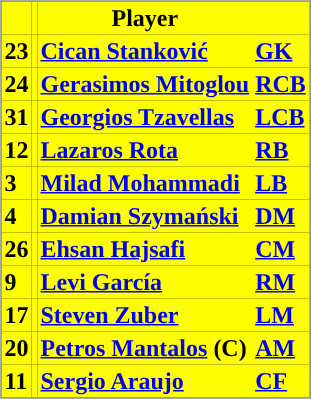<table class="toccolours" border="0" cellpadding="2" cellspacing="0" align="center" style="margin: 0.5em 0 1em 1em; background: #000000; border: 1px #aaaaaa solid;">
<tr bgcolor=#FFFF00>
<th></th>
<th></th>
<th>Player</th>
<th></th>
</tr>
<tr bgcolor=#FFFF00>
<td><strong>23</strong></td>
<td></td>
<td><a href='#'><span><strong>Cican Stanković</strong></span></a></td>
<td><a href='#'><strong>GK</strong></a></td>
</tr>
<tr bgcolor=#FFFF00>
<td><strong>24</strong></td>
<td></td>
<td><a href='#'><span><strong>Gerasimos Mitoglou</strong></span></a></td>
<td><a href='#'><strong>RCB</strong></a></td>
</tr>
<tr bgcolor=#FFFF00>
<td><strong>31</strong></td>
<td></td>
<td><a href='#'><span><strong>Georgios Tzavellas</strong></span></a></td>
<td><a href='#'><strong>LCB</strong></a></td>
</tr>
<tr bgcolor=#FFFF00>
<td><strong>12</strong></td>
<td></td>
<td><a href='#'><span><strong>Lazaros Rota</strong></span></a></td>
<td><a href='#'><strong>RB</strong></a></td>
</tr>
<tr bgcolor=#FFFF00>
<td><strong>3</strong></td>
<td></td>
<td><a href='#'><span><strong>Milad Mohammadi</strong></span></a></td>
<td><a href='#'><strong>LB</strong></a></td>
</tr>
<tr bgcolor=#FFFF00>
<td><strong>4</strong></td>
<td></td>
<td><a href='#'><span><strong>Damian Szymański</strong></span></a></td>
<td><a href='#'><strong>DM</strong></a></td>
</tr>
<tr bgcolor=#FFFF00>
<td><strong>26</strong></td>
<td></td>
<td><a href='#'><span><strong>Ehsan Hajsafi</strong></span></a></td>
<td><a href='#'><strong>CM</strong></a></td>
</tr>
<tr bgcolor=#FFFF00>
<td><strong>9</strong></td>
<td></td>
<td><a href='#'><span><strong>Levi García</strong></span></a></td>
<td><a href='#'><strong>RM</strong></a></td>
</tr>
<tr bgcolor=#FFFF00>
<td><strong>17</strong></td>
<td></td>
<td><a href='#'><span><strong>Steven Zuber</strong></span></a></td>
<td><a href='#'><strong>LM</strong></a></td>
</tr>
<tr bgcolor=#FFFF00>
<td><strong>20</strong></td>
<td></td>
<td><a href='#'><span><strong>Petros Mantalos</strong></span></a> <strong>(C)</strong></td>
<td><a href='#'><strong>AM</strong></a></td>
</tr>
<tr bgcolor=#FFFF00>
<td><strong>11</strong></td>
<td></td>
<td><a href='#'><span><strong>Sergio Araujo</strong></span></a></td>
<td><a href='#'><strong>CF</strong></a></td>
</tr>
</table>
